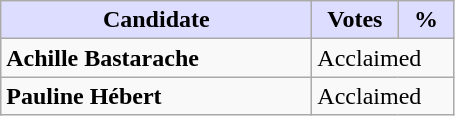<table class="wikitable">
<tr>
<th style="background:#ddf; width:200px;">Candidate</th>
<th style="background:#ddf; width:50px;">Votes</th>
<th style="background:#ddf; width:30px;">%</th>
</tr>
<tr>
<td><strong>Achille Bastarache</strong></td>
<td colspan="2">Acclaimed</td>
</tr>
<tr>
<td><strong>Pauline Hébert</strong></td>
<td colspan="2">Acclaimed</td>
</tr>
</table>
